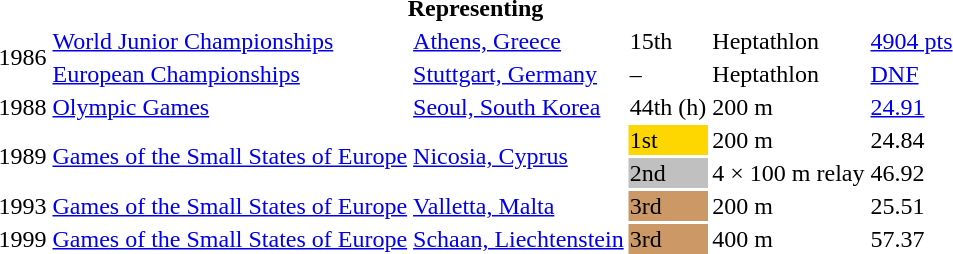<table>
<tr>
<th colspan="6">Representing </th>
</tr>
<tr>
<td rowspan=2>1986</td>
<td><a href='#'>World Junior Championships</a></td>
<td><a href='#'>Athens, Greece</a></td>
<td>15th</td>
<td>Heptathlon</td>
<td><a href='#'>4904 pts</a></td>
</tr>
<tr>
<td><a href='#'>European Championships</a></td>
<td><a href='#'>Stuttgart, Germany</a></td>
<td>–</td>
<td>Heptathlon</td>
<td><a href='#'>DNF</a></td>
</tr>
<tr>
<td>1988</td>
<td><a href='#'>Olympic Games</a></td>
<td><a href='#'>Seoul, South Korea</a></td>
<td>44th (h)</td>
<td>200 m</td>
<td><a href='#'>24.91</a></td>
</tr>
<tr>
<td rowspan=2>1989</td>
<td rowspan=2><a href='#'>Games of the Small States of Europe</a></td>
<td rowspan=2><a href='#'>Nicosia, Cyprus</a></td>
<td bgcolor=gold>1st</td>
<td>200 m</td>
<td>24.84</td>
</tr>
<tr>
<td bgcolor=silver>2nd</td>
<td>4 × 100 m relay</td>
<td>46.92</td>
</tr>
<tr>
<td>1993</td>
<td><a href='#'>Games of the Small States of Europe</a></td>
<td><a href='#'>Valletta, Malta</a></td>
<td bgcolor=cc9966>3rd</td>
<td>200 m</td>
<td>25.51</td>
</tr>
<tr>
<td>1999</td>
<td><a href='#'>Games of the Small States of Europe</a></td>
<td><a href='#'>Schaan, Liechtenstein</a></td>
<td bgcolor=cc9966>3rd</td>
<td>400 m</td>
<td>57.37</td>
</tr>
</table>
